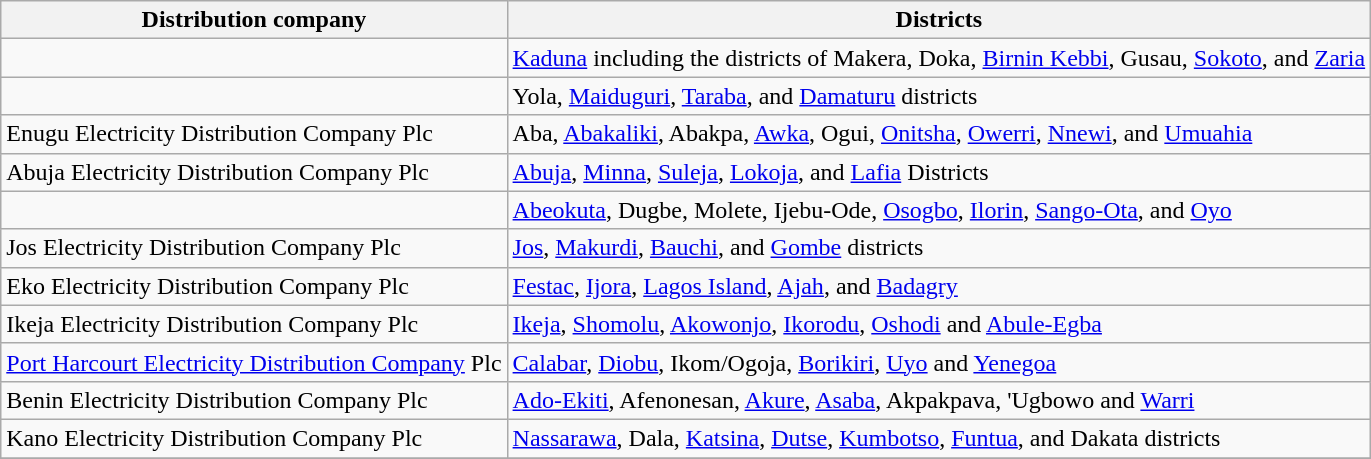<table class="wikitable">
<tr>
<th>Distribution company</th>
<th>Districts</th>
</tr>
<tr>
<td></td>
<td><a href='#'>Kaduna</a> including the districts of Makera, Doka, <a href='#'>Birnin Kebbi</a>, Gusau, <a href='#'>Sokoto</a>, and <a href='#'>Zaria</a></td>
</tr>
<tr>
<td></td>
<td>Yola, <a href='#'>Maiduguri</a>, <a href='#'>Taraba</a>, and <a href='#'>Damaturu</a> districts</td>
</tr>
<tr>
<td>Enugu Electricity Distribution Company Plc</td>
<td>Aba, <a href='#'>Abakaliki</a>, Abakpa, <a href='#'>Awka</a>, Ogui, <a href='#'>Onitsha</a>, <a href='#'>Owerri</a>, <a href='#'>Nnewi</a>, and <a href='#'>Umuahia</a></td>
</tr>
<tr>
<td>Abuja Electricity Distribution Company Plc</td>
<td><a href='#'>Abuja</a>, <a href='#'>Minna</a>, <a href='#'>Suleja</a>, <a href='#'>Lokoja</a>, and <a href='#'>Lafia</a> Districts</td>
</tr>
<tr>
<td></td>
<td><a href='#'>Abeokuta</a>, Dugbe, Molete, Ijebu-Ode, <a href='#'>Osogbo</a>, <a href='#'>Ilorin</a>, <a href='#'>Sango-Ota</a>, and <a href='#'>Oyo</a></td>
</tr>
<tr>
<td>Jos Electricity Distribution Company Plc</td>
<td><a href='#'>Jos</a>, <a href='#'>Makurdi</a>, <a href='#'>Bauchi</a>, and <a href='#'>Gombe</a> districts</td>
</tr>
<tr>
<td>Eko Electricity Distribution Company Plc</td>
<td><a href='#'>Festac</a>, <a href='#'>Ijora</a>, <a href='#'>Lagos Island</a>, <a href='#'>Ajah</a>, and <a href='#'>Badagry</a></td>
</tr>
<tr>
<td>Ikeja Electricity Distribution Company Plc</td>
<td><a href='#'>Ikeja</a>, <a href='#'>Shomolu</a>, <a href='#'>Akowonjo</a>, <a href='#'>Ikorodu</a>, <a href='#'>Oshodi</a> and <a href='#'>Abule-Egba</a></td>
</tr>
<tr>
<td><a href='#'>Port Harcourt Electricity Distribution Company</a> Plc</td>
<td><a href='#'>Calabar</a>, <a href='#'>Diobu</a>, Ikom/Ogoja, <a href='#'>Borikiri</a>, <a href='#'>Uyo</a> and <a href='#'>Yenegoa</a></td>
</tr>
<tr>
<td>Benin Electricity Distribution Company Plc</td>
<td><a href='#'>Ado-Ekiti</a>, Afenonesan, <a href='#'>Akure</a>, <a href='#'>Asaba</a>, Akpakpava, 'Ugbowo and <a href='#'>Warri</a></td>
</tr>
<tr>
<td>Kano Electricity Distribution Company Plc</td>
<td><a href='#'>Nassarawa</a>, Dala, <a href='#'>Katsina</a>, <a href='#'>Dutse</a>, <a href='#'>Kumbotso</a>, <a href='#'>Funtua</a>, and Dakata districts</td>
</tr>
<tr>
</tr>
</table>
